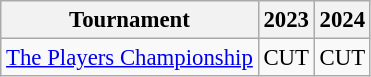<table class="wikitable" style="font-size:95%;text-align:center;">
<tr>
<th>Tournament</th>
<th>2023</th>
<th>2024</th>
</tr>
<tr>
<td align=left><a href='#'>The Players Championship</a></td>
<td>CUT</td>
<td>CUT</td>
</tr>
</table>
